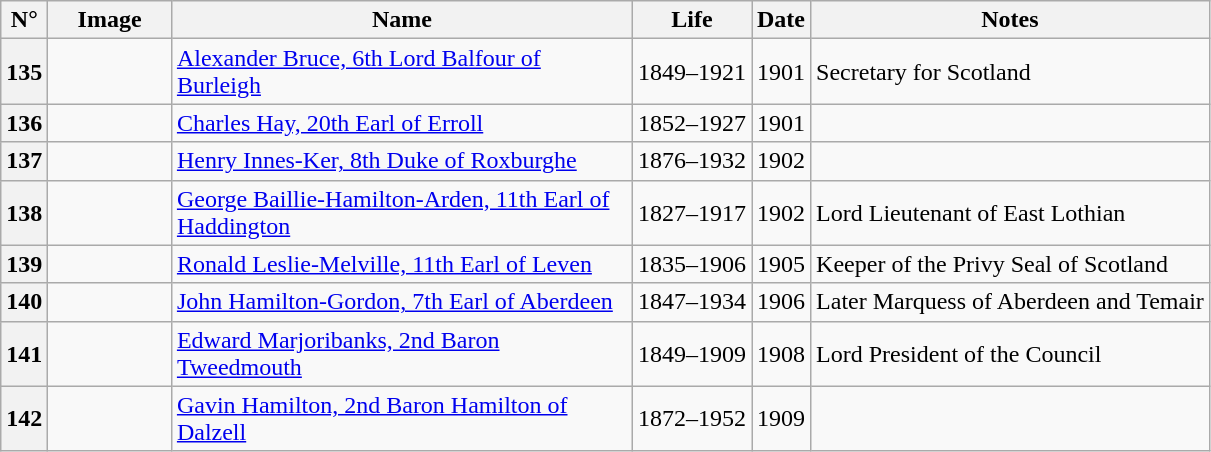<table class="wikitable">
<tr>
<th>N°</th>
<th style="width: 75px;">Image</th>
<th style="width: 300px;">Name</th>
<th>Life</th>
<th>Date</th>
<th>Notes</th>
</tr>
<tr>
<th>135</th>
<td></td>
<td><a href='#'>Alexander Bruce, 6th Lord Balfour of Burleigh</a></td>
<td>1849–1921</td>
<td>1901</td>
<td>Secretary for Scotland</td>
</tr>
<tr>
<th>136</th>
<td></td>
<td><a href='#'>Charles Hay, 20th Earl of Erroll</a></td>
<td>1852–1927</td>
<td>1901</td>
<td></td>
</tr>
<tr>
<th>137</th>
<td></td>
<td><a href='#'>Henry Innes-Ker, 8th Duke of Roxburghe</a></td>
<td>1876–1932</td>
<td>1902</td>
<td></td>
</tr>
<tr>
<th>138</th>
<td></td>
<td><a href='#'>George Baillie-Hamilton-Arden, 11th Earl of Haddington</a></td>
<td>1827–1917</td>
<td>1902</td>
<td>Lord Lieutenant of East Lothian</td>
</tr>
<tr>
<th>139</th>
<td></td>
<td><a href='#'>Ronald Leslie-Melville, 11th Earl of Leven</a></td>
<td>1835–1906</td>
<td>1905</td>
<td>Keeper of the Privy Seal of Scotland</td>
</tr>
<tr>
<th>140</th>
<td></td>
<td><a href='#'>John Hamilton-Gordon, 7th Earl of Aberdeen</a></td>
<td>1847–1934</td>
<td>1906</td>
<td>Later Marquess of Aberdeen and Temair</td>
</tr>
<tr>
<th>141</th>
<td></td>
<td><a href='#'>Edward Marjoribanks, 2nd Baron Tweedmouth</a></td>
<td>1849–1909</td>
<td>1908</td>
<td>Lord President of the Council</td>
</tr>
<tr>
<th>142</th>
<td></td>
<td><a href='#'>Gavin Hamilton, 2nd Baron Hamilton of Dalzell</a></td>
<td>1872–1952</td>
<td>1909</td>
<td></td>
</tr>
</table>
